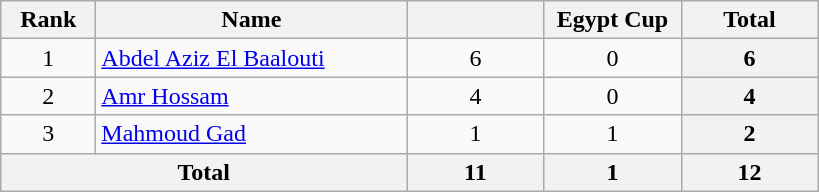<table class=wikitable style="text-align:center">
<tr>
<th style=width:56px;>Rank</th>
<th style=width:200px;>Name</th>
<th style=width:84px;></th>
<th style=width:84px;>Egypt Cup</th>
<th style=width:84px;>Total</th>
</tr>
<tr>
<td>1</td>
<td align=left> <a href='#'>Abdel Aziz El Baalouti</a></td>
<td>6</td>
<td>0</td>
<th>6</th>
</tr>
<tr>
<td>2</td>
<td align=left> <a href='#'>Amr Hossam</a></td>
<td>4</td>
<td>0</td>
<th>4</th>
</tr>
<tr>
<td>3</td>
<td align=left> <a href='#'>Mahmoud Gad</a></td>
<td>1</td>
<td>1</td>
<th>2</th>
</tr>
<tr>
<th colspan=2>Total</th>
<th>11</th>
<th>1</th>
<th>12</th>
</tr>
</table>
